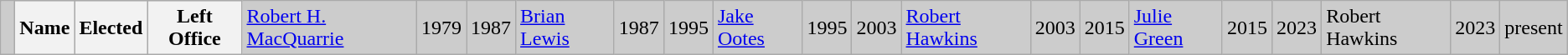<table class="wikitable">
<tr bgcolor="CCCCCC">
<td> </td>
<th><strong>Name </strong></th>
<th><strong>Elected</strong></th>
<th><strong>Left Office</strong><br></th>
<td><a href='#'>Robert H. MacQuarrie</a></td>
<td>1979</td>
<td>1987<br></td>
<td><a href='#'>Brian Lewis</a></td>
<td>1987</td>
<td>1995<br></td>
<td><a href='#'>Jake Ootes</a></td>
<td>1995</td>
<td>2003<br></td>
<td><a href='#'>Robert Hawkins</a></td>
<td>2003</td>
<td>2015<br></td>
<td><a href='#'>Julie Green</a></td>
<td>2015</td>
<td>2023<br></td>
<td>Robert Hawkins</td>
<td>2023</td>
<td>present</td>
</tr>
</table>
